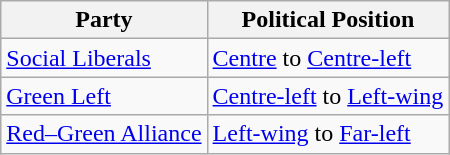<table class="wikitable mw-collapsible mw-collapsed">
<tr>
<th>Party</th>
<th>Political Position</th>
</tr>
<tr>
<td><a href='#'>Social Liberals</a></td>
<td><a href='#'>Centre</a> to <a href='#'>Centre-left</a></td>
</tr>
<tr>
<td><a href='#'>Green Left</a></td>
<td><a href='#'>Centre-left</a> to <a href='#'>Left-wing</a></td>
</tr>
<tr>
<td><a href='#'>Red–Green Alliance</a></td>
<td><a href='#'>Left-wing</a> to <a href='#'>Far-left</a></td>
</tr>
</table>
